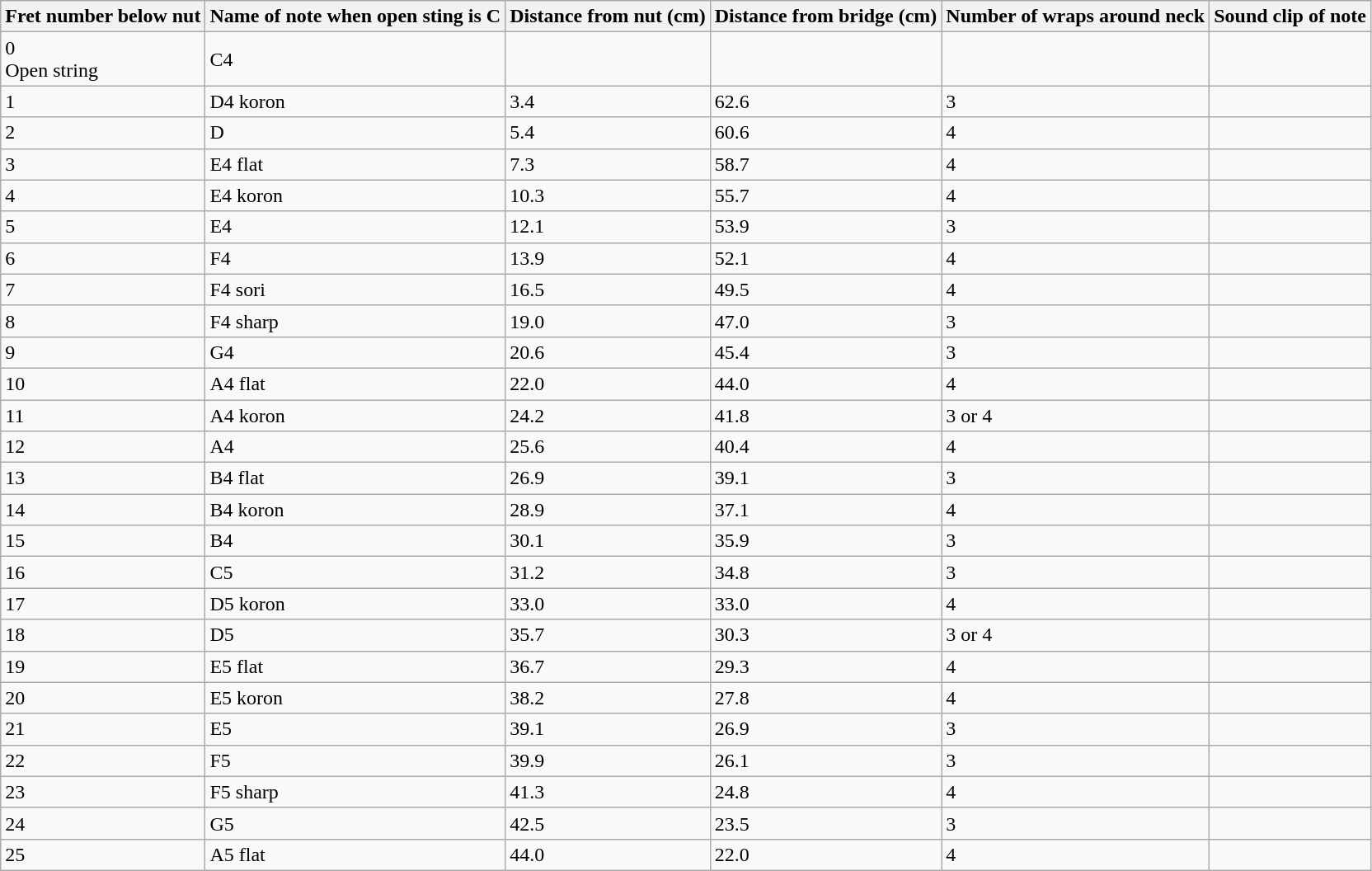<table class="wikitable">
<tr>
<th>Fret number below nut</th>
<th>Name of note when open sting is C</th>
<th>Distance from nut (cm)</th>
<th>Distance from bridge (cm)</th>
<th>Number of wraps around neck</th>
<th>Sound clip of note</th>
</tr>
<tr>
<td>0<br>Open string</td>
<td>C4</td>
<td></td>
<td></td>
<td></td>
<td></td>
</tr>
<tr>
<td>1</td>
<td>D4 koron</td>
<td>3.4</td>
<td>62.6</td>
<td>3</td>
<td></td>
</tr>
<tr>
<td>2</td>
<td>D</td>
<td>5.4</td>
<td>60.6</td>
<td>4</td>
<td></td>
</tr>
<tr>
<td>3</td>
<td>E4 flat</td>
<td>7.3</td>
<td>58.7</td>
<td>4</td>
<td></td>
</tr>
<tr>
<td>4</td>
<td>E4 koron</td>
<td>10.3</td>
<td>55.7</td>
<td>4</td>
<td></td>
</tr>
<tr>
<td>5</td>
<td>E4</td>
<td>12.1</td>
<td>53.9</td>
<td>3</td>
<td></td>
</tr>
<tr>
<td>6</td>
<td>F4</td>
<td>13.9</td>
<td>52.1</td>
<td>4</td>
<td></td>
</tr>
<tr>
<td>7</td>
<td>F4 sori</td>
<td>16.5</td>
<td>49.5</td>
<td>4</td>
<td></td>
</tr>
<tr>
<td>8</td>
<td>F4 sharp</td>
<td>19.0</td>
<td>47.0</td>
<td>3</td>
<td></td>
</tr>
<tr>
<td>9</td>
<td>G4</td>
<td>20.6</td>
<td>45.4</td>
<td>3</td>
<td></td>
</tr>
<tr>
<td>10</td>
<td>A4 flat</td>
<td>22.0</td>
<td>44.0</td>
<td>4</td>
<td></td>
</tr>
<tr>
<td>11</td>
<td>A4 koron</td>
<td>24.2</td>
<td>41.8</td>
<td>3 or 4</td>
<td></td>
</tr>
<tr>
<td>12</td>
<td>A4</td>
<td>25.6</td>
<td>40.4</td>
<td>4</td>
<td></td>
</tr>
<tr>
<td>13</td>
<td>B4 flat</td>
<td>26.9</td>
<td>39.1</td>
<td>3</td>
<td></td>
</tr>
<tr>
<td>14</td>
<td>B4 koron</td>
<td>28.9</td>
<td>37.1</td>
<td>4</td>
<td></td>
</tr>
<tr>
<td>15</td>
<td>B4</td>
<td>30.1</td>
<td>35.9</td>
<td>3</td>
<td></td>
</tr>
<tr>
<td>16</td>
<td>C5</td>
<td>31.2</td>
<td>34.8</td>
<td>3</td>
<td></td>
</tr>
<tr>
<td>17</td>
<td>D5 koron</td>
<td>33.0</td>
<td>33.0</td>
<td>4</td>
<td></td>
</tr>
<tr>
<td>18</td>
<td>D5</td>
<td>35.7</td>
<td>30.3</td>
<td>3 or 4</td>
<td></td>
</tr>
<tr>
<td>19</td>
<td>E5 flat</td>
<td>36.7</td>
<td>29.3</td>
<td>4</td>
<td></td>
</tr>
<tr>
<td>20</td>
<td>E5 koron</td>
<td>38.2</td>
<td>27.8</td>
<td>4</td>
<td></td>
</tr>
<tr>
<td>21</td>
<td>E5</td>
<td>39.1</td>
<td>26.9</td>
<td>3</td>
<td></td>
</tr>
<tr>
<td>22</td>
<td>F5</td>
<td>39.9</td>
<td>26.1</td>
<td>3</td>
<td></td>
</tr>
<tr>
<td>23</td>
<td>F5 sharp</td>
<td>41.3</td>
<td>24.8</td>
<td>4</td>
<td></td>
</tr>
<tr>
<td>24</td>
<td>G5</td>
<td>42.5</td>
<td>23.5</td>
<td>3</td>
<td></td>
</tr>
<tr>
<td>25</td>
<td>A5 flat</td>
<td>44.0</td>
<td>22.0</td>
<td>4</td>
<td></td>
</tr>
</table>
